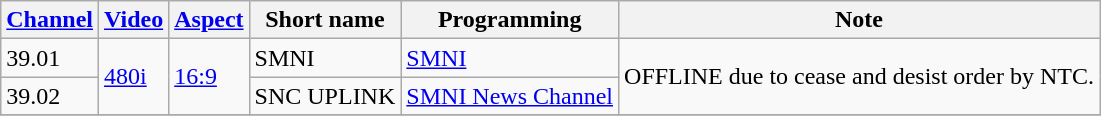<table class="wikitable">
<tr>
<th><a href='#'>Channel</a></th>
<th><a href='#'>Video</a></th>
<th><a href='#'>Aspect</a></th>
<th>Short name</th>
<th>Programming</th>
<th>Note</th>
</tr>
<tr>
<td>39.01</td>
<td rowspan="2"><a href='#'>480i</a></td>
<td rowspan="2"><a href='#'>16:9</a></td>
<td>SMNI</td>
<td><a href='#'>SMNI</a></td>
<td rowspan="2">OFFLINE due to cease and desist order by NTC.</td>
</tr>
<tr>
<td>39.02</td>
<td>SNC UPLINK</td>
<td><a href='#'>SMNI News Channel</a></td>
</tr>
<tr>
</tr>
</table>
